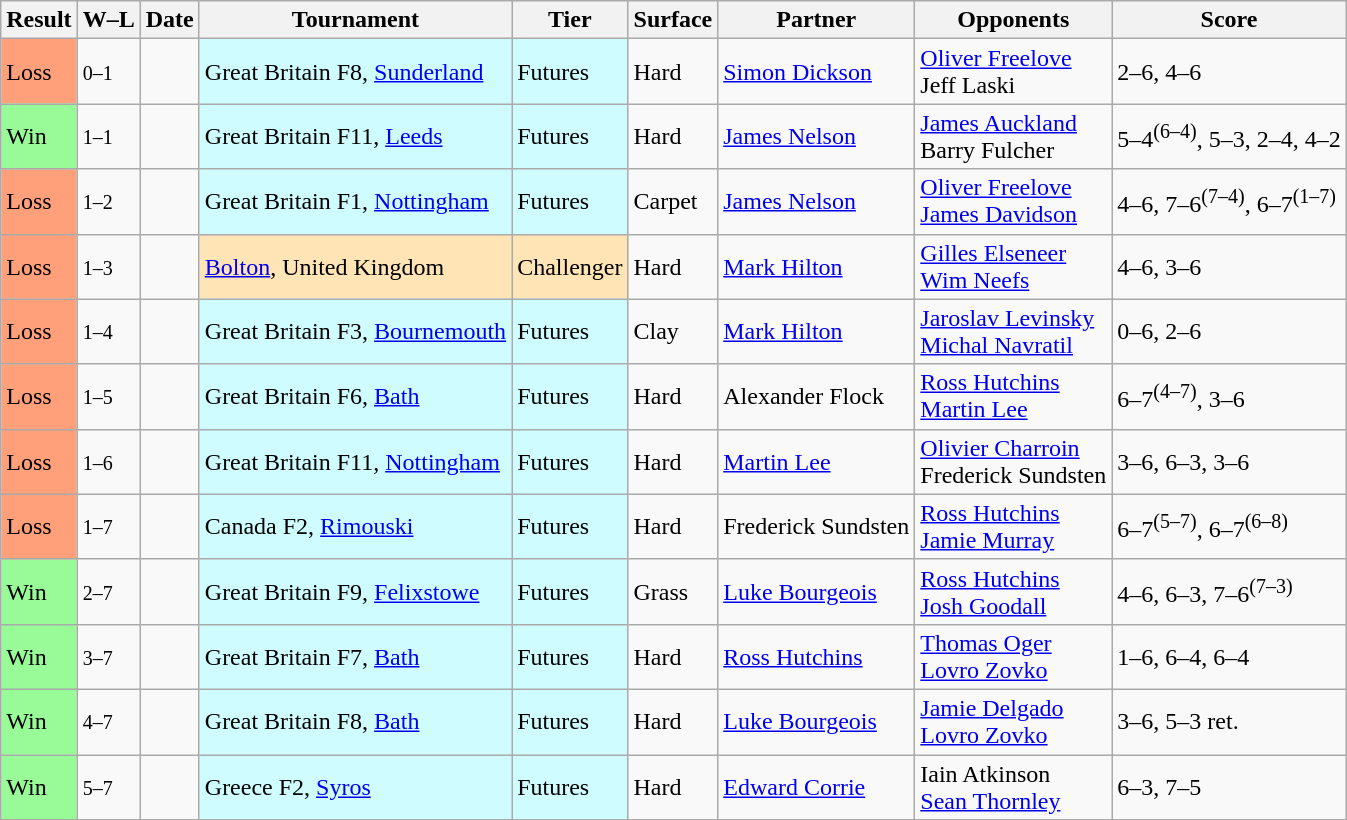<table class="sortable wikitable">
<tr>
<th>Result</th>
<th class="unsortable">W–L</th>
<th>Date</th>
<th>Tournament</th>
<th>Tier</th>
<th>Surface</th>
<th>Partner</th>
<th>Opponents</th>
<th class="unsortable">Score</th>
</tr>
<tr>
<td style="background:#ffa07a;">Loss</td>
<td><small>0–1</small></td>
<td></td>
<td style="background:#cffcff;">Great Britain F8, <a href='#'>Sunderland</a></td>
<td style="background:#cffcff;">Futures</td>
<td>Hard</td>
<td> <a href='#'>Simon Dickson</a></td>
<td> <a href='#'>Oliver Freelove</a> <br>  Jeff Laski</td>
<td>2–6, 4–6</td>
</tr>
<tr>
<td style="background:#98fb98;">Win</td>
<td><small>1–1</small></td>
<td></td>
<td style="background:#cffcff;">Great Britain F11, <a href='#'>Leeds</a></td>
<td style="background:#cffcff;">Futures</td>
<td>Hard</td>
<td> <a href='#'>James Nelson</a></td>
<td> <a href='#'>James Auckland</a> <br>  Barry Fulcher</td>
<td>5–4<sup>(6–4)</sup>, 5–3, 2–4, 4–2</td>
</tr>
<tr>
<td style="background:#ffa07a;">Loss</td>
<td><small>1–2</small></td>
<td></td>
<td style="background:#cffcff;">Great Britain F1, <a href='#'>Nottingham</a></td>
<td style="background:#cffcff;">Futures</td>
<td>Carpet</td>
<td> <a href='#'>James Nelson</a></td>
<td> <a href='#'>Oliver Freelove</a> <br>  <a href='#'>James Davidson</a></td>
<td>4–6, 7–6<sup>(7–4)</sup>, 6–7<sup>(1–7)</sup></td>
</tr>
<tr>
<td style="background:#ffa07a;">Loss</td>
<td><small>1–3</small></td>
<td></td>
<td style="background:moccasin;"><a href='#'>Bolton</a>, United Kingdom</td>
<td style="background:moccasin;">Challenger</td>
<td>Hard</td>
<td> <a href='#'>Mark Hilton</a></td>
<td> <a href='#'>Gilles Elseneer</a> <br>  <a href='#'>Wim Neefs</a></td>
<td>4–6, 3–6</td>
</tr>
<tr>
<td style="background:#ffa07a;">Loss</td>
<td><small>1–4</small></td>
<td></td>
<td style="background:#cffcff;">Great Britain F3, <a href='#'>Bournemouth</a></td>
<td style="background:#cffcff;">Futures</td>
<td>Clay</td>
<td> <a href='#'>Mark Hilton</a></td>
<td> <a href='#'>Jaroslav Levinsky</a> <br>  <a href='#'>Michal Navratil</a></td>
<td>0–6, 2–6</td>
</tr>
<tr>
<td style="background:#ffa07a;">Loss</td>
<td><small>1–5</small></td>
<td></td>
<td style="background:#cffcff;">Great Britain F6, <a href='#'>Bath</a></td>
<td style="background:#cffcff;">Futures</td>
<td>Hard</td>
<td> Alexander Flock</td>
<td> <a href='#'>Ross Hutchins</a> <br>  <a href='#'>Martin Lee</a></td>
<td>6–7<sup>(4–7)</sup>, 3–6</td>
</tr>
<tr>
<td style="background:#ffa07a;">Loss</td>
<td><small>1–6</small></td>
<td></td>
<td style="background:#cffcff;">Great Britain F11, <a href='#'>Nottingham</a></td>
<td style="background:#cffcff;">Futures</td>
<td>Hard</td>
<td> <a href='#'>Martin Lee</a></td>
<td> <a href='#'>Olivier Charroin</a> <br>  Frederick Sundsten</td>
<td>3–6, 6–3, 3–6</td>
</tr>
<tr>
<td style="background:#ffa07a;">Loss</td>
<td><small>1–7</small></td>
<td></td>
<td style="background:#cffcff;">Canada F2, <a href='#'>Rimouski</a></td>
<td style="background:#cffcff;">Futures</td>
<td>Hard</td>
<td> Frederick Sundsten</td>
<td> <a href='#'>Ross Hutchins</a> <br>  <a href='#'>Jamie Murray</a></td>
<td>6–7<sup>(5–7)</sup>, 6–7<sup>(6–8)</sup></td>
</tr>
<tr>
<td style="background:#98fb98;">Win</td>
<td><small>2–7</small></td>
<td></td>
<td style="background:#cffcff;">Great Britain F9, <a href='#'>Felixstowe</a></td>
<td style="background:#cffcff;">Futures</td>
<td>Grass</td>
<td> <a href='#'>Luke Bourgeois</a></td>
<td> <a href='#'>Ross Hutchins</a> <br>  <a href='#'>Josh Goodall</a></td>
<td>4–6, 6–3, 7–6<sup>(7–3)</sup></td>
</tr>
<tr>
<td style="background:#98fb98;">Win</td>
<td><small>3–7</small></td>
<td></td>
<td style="background:#cffcff;">Great Britain F7, <a href='#'>Bath</a></td>
<td style="background:#cffcff;">Futures</td>
<td>Hard</td>
<td> <a href='#'>Ross Hutchins</a></td>
<td> <a href='#'>Thomas Oger</a> <br>  <a href='#'>Lovro Zovko</a></td>
<td>1–6, 6–4, 6–4</td>
</tr>
<tr>
<td style="background:#98fb98;">Win</td>
<td><small>4–7</small></td>
<td></td>
<td style="background:#cffcff;">Great Britain F8, <a href='#'>Bath</a></td>
<td style="background:#cffcff;">Futures</td>
<td>Hard</td>
<td> <a href='#'>Luke Bourgeois</a></td>
<td> <a href='#'>Jamie Delgado</a> <br>  <a href='#'>Lovro Zovko</a></td>
<td>3–6, 5–3 ret.</td>
</tr>
<tr>
<td style="background:#98fb98;">Win</td>
<td><small>5–7</small></td>
<td></td>
<td style="background:#cffcff;">Greece F2, <a href='#'>Syros</a></td>
<td style="background:#cffcff;">Futures</td>
<td>Hard</td>
<td> <a href='#'>Edward Corrie</a></td>
<td> Iain Atkinson <br>  <a href='#'>Sean Thornley</a></td>
<td>6–3, 7–5</td>
</tr>
</table>
